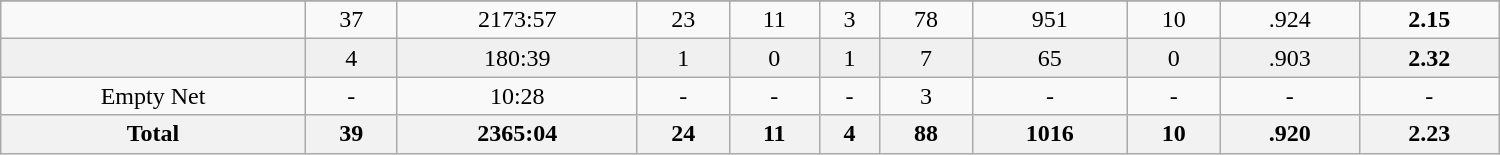<table class="wikitable sortable" width ="1000">
<tr align="center">
</tr>
<tr align="center" bgcolor="">
<td></td>
<td>37</td>
<td>2173:57</td>
<td>23</td>
<td>11</td>
<td>3</td>
<td>78</td>
<td>951</td>
<td>10</td>
<td>.924</td>
<td><strong>2.15</strong></td>
</tr>
<tr align="center" bgcolor="f0f0f0">
<td></td>
<td>4</td>
<td>180:39</td>
<td>1</td>
<td>0</td>
<td>1</td>
<td>7</td>
<td>65</td>
<td>0</td>
<td>.903</td>
<td><strong>2.32</strong></td>
</tr>
<tr align="center" bgcolor="">
<td>Empty Net</td>
<td>-</td>
<td>10:28</td>
<td>-</td>
<td>-</td>
<td>-</td>
<td>3</td>
<td>-</td>
<td>-</td>
<td>-</td>
<td>-</td>
</tr>
<tr>
<th>Total</th>
<th>39</th>
<th>2365:04</th>
<th>24</th>
<th>11</th>
<th>4</th>
<th>88</th>
<th>1016</th>
<th>10</th>
<th>.920</th>
<th>2.23</th>
</tr>
</table>
